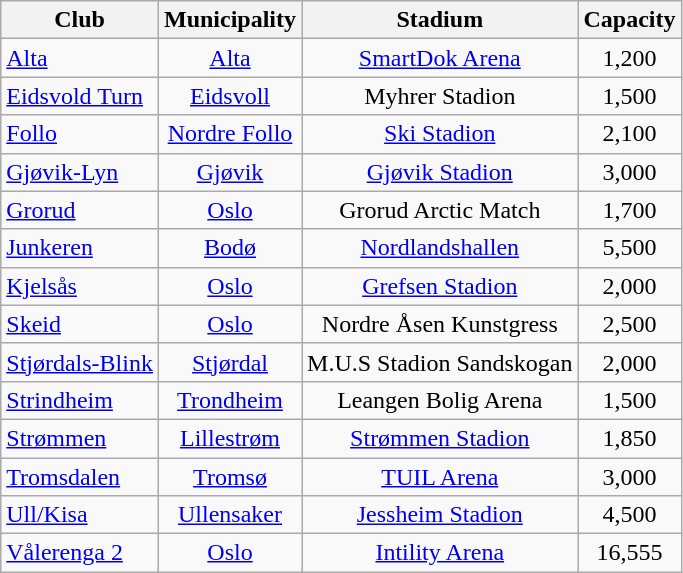<table class="wikitable sortable" style="text-align:center;">
<tr>
<th>Club</th>
<th>Municipality</th>
<th>Stadium</th>
<th>Capacity</th>
</tr>
<tr>
<td style="text-align:left;"><a href='#'>Alta</a></td>
<td><a href='#'>Alta</a></td>
<td><a href='#'>SmartDok Arena</a></td>
<td>1,200</td>
</tr>
<tr>
<td style="text-align:left;"><a href='#'>Eidsvold Turn</a></td>
<td><a href='#'>Eidsvoll</a></td>
<td>Myhrer Stadion</td>
<td>1,500</td>
</tr>
<tr>
<td style="text-align:left;"><a href='#'>Follo</a></td>
<td><a href='#'>Nordre Follo</a></td>
<td><a href='#'>Ski Stadion</a></td>
<td>2,100</td>
</tr>
<tr>
<td style="text-align:left;"><a href='#'>Gjøvik-Lyn</a></td>
<td><a href='#'>Gjøvik</a></td>
<td><a href='#'>Gjøvik Stadion</a></td>
<td>3,000</td>
</tr>
<tr>
<td style="text-align:left;"><a href='#'>Grorud</a></td>
<td><a href='#'>Oslo</a></td>
<td>Grorud Arctic Match</td>
<td>1,700</td>
</tr>
<tr>
<td style="text-align:left;"><a href='#'>Junkeren</a></td>
<td><a href='#'>Bodø</a></td>
<td><a href='#'>Nordlandshallen</a></td>
<td>5,500</td>
</tr>
<tr>
<td style="text-align:left;"><a href='#'>Kjelsås</a></td>
<td><a href='#'>Oslo</a></td>
<td><a href='#'>Grefsen Stadion</a></td>
<td>2,000</td>
</tr>
<tr>
<td style="text-align:left;"><a href='#'>Skeid</a></td>
<td><a href='#'>Oslo</a></td>
<td>Nordre Åsen Kunstgress</td>
<td>2,500</td>
</tr>
<tr>
<td style="text-align:left;"><a href='#'>Stjørdals-Blink</a></td>
<td><a href='#'>Stjørdal</a></td>
<td>M.U.S Stadion Sandskogan</td>
<td>2,000</td>
</tr>
<tr>
<td style="text-align:left;"><a href='#'>Strindheim</a></td>
<td><a href='#'>Trondheim</a></td>
<td>Leangen Bolig Arena</td>
<td>1,500</td>
</tr>
<tr>
<td style="text-align:left;"><a href='#'>Strømmen</a></td>
<td><a href='#'>Lillestrøm</a></td>
<td><a href='#'>Strømmen Stadion</a></td>
<td>1,850</td>
</tr>
<tr>
<td style="text-align:left;"><a href='#'>Tromsdalen</a></td>
<td><a href='#'>Tromsø</a></td>
<td><a href='#'>TUIL Arena</a></td>
<td>3,000</td>
</tr>
<tr>
<td style="text-align:left;"><a href='#'>Ull/Kisa</a></td>
<td><a href='#'>Ullensaker</a></td>
<td><a href='#'>Jessheim Stadion</a></td>
<td>4,500</td>
</tr>
<tr>
<td style="text-align:left;"><a href='#'>Vålerenga 2</a></td>
<td><a href='#'>Oslo</a></td>
<td><a href='#'>Intility Arena</a></td>
<td>16,555</td>
</tr>
</table>
